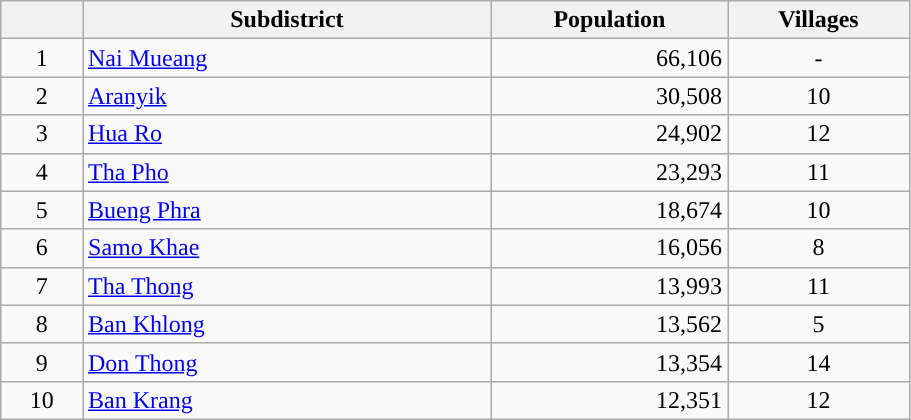<table class="wikitable" style="width:48%; display:inline-table;">
<tr>
<th scope="col" style="width:9%;"> </th>
<th scope="col" style="width:45%;">Subdistrict</th>
<th scope="col" style="width:26%;">Population</th>
<th scope="col" style="width:20%;">Villages</th>
</tr>
<tr>
<td style="text-align:center;">1</td>
<td><a href='#'>Nai Mueang</a></td>
<td style="text-align:right;">66,106</td>
<td style="text-align:center;">-</td>
</tr>
<tr>
<td style="text-align:center;">2</td>
<td><a href='#'>Aranyik</a></td>
<td style="text-align:right;">30,508</td>
<td style="text-align:center;">10</td>
</tr>
<tr>
<td style="text-align:center;">3</td>
<td><a href='#'>Hua Ro</a></td>
<td style="text-align:right;">24,902</td>
<td style="text-align:center;">12</td>
</tr>
<tr>
<td style="text-align:center;">4</td>
<td><a href='#'>Tha Pho</a></td>
<td style="text-align:right;">23,293</td>
<td style="text-align:center;">11</td>
</tr>
<tr>
<td style="text-align:center;">5</td>
<td><a href='#'>Bueng Phra</a></td>
<td style="text-align:right;">18,674</td>
<td style="text-align:center;">10</td>
</tr>
<tr>
<td style="text-align:center;">6</td>
<td><a href='#'>Samo Khae</a></td>
<td style="text-align:right;">16,056</td>
<td style="text-align:center;">8</td>
</tr>
<tr>
<td style="text-align:center;">7</td>
<td><a href='#'>Tha Thong</a></td>
<td style="text-align:right;">13,993</td>
<td style="text-align:center;">11</td>
</tr>
<tr>
<td style="text-align:center;">8</td>
<td><a href='#'>Ban Khlong</a></td>
<td style="text-align:right;">13,562</td>
<td style="text-align:center;">5</td>
</tr>
<tr>
<td style="text-align:center;">9</td>
<td><a href='#'>Don Thong</a></td>
<td style="text-align:right;">13,354</td>
<td style="text-align:center;">14</td>
</tr>
<tr>
<td style="text-align:center;">10</td>
<td><a href='#'>Ban Krang</a></td>
<td style="text-align:right;">12,351</td>
<td style="text-align:center;">12</td>
</tr>
</table>
